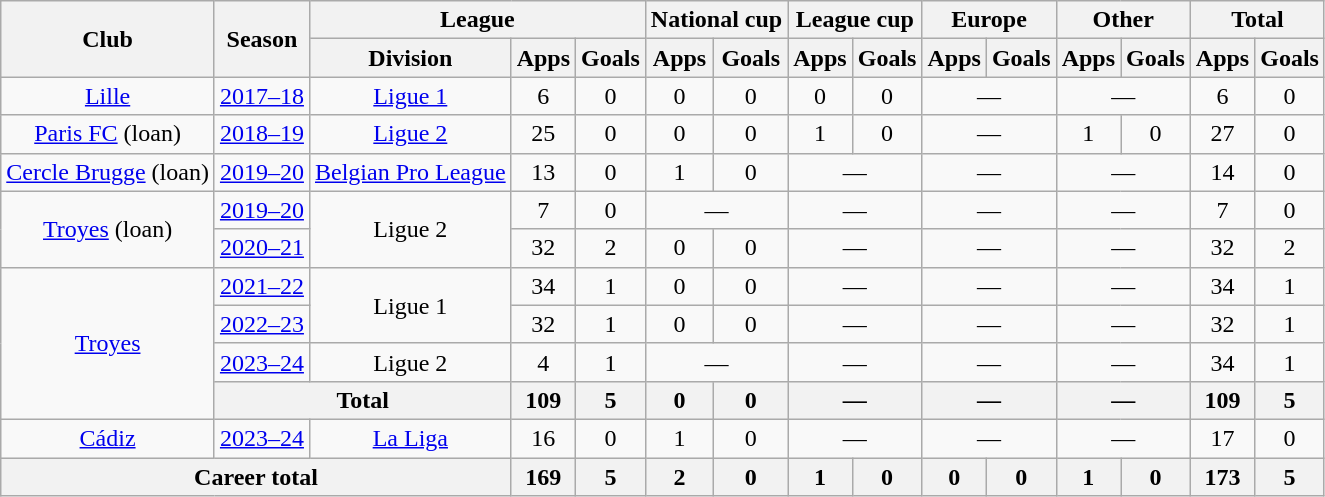<table class="wikitable" style="text-align:center">
<tr>
<th rowspan="2">Club</th>
<th rowspan="2">Season</th>
<th colspan="3">League</th>
<th colspan="2">National cup</th>
<th colspan="2">League cup</th>
<th colspan="2">Europe</th>
<th colspan="2">Other</th>
<th colspan="2">Total</th>
</tr>
<tr>
<th>Division</th>
<th>Apps</th>
<th>Goals</th>
<th>Apps</th>
<th>Goals</th>
<th>Apps</th>
<th>Goals</th>
<th>Apps</th>
<th>Goals</th>
<th>Apps</th>
<th>Goals</th>
<th>Apps</th>
<th>Goals</th>
</tr>
<tr>
<td><a href='#'>Lille</a></td>
<td><a href='#'>2017–18</a></td>
<td><a href='#'>Ligue 1</a></td>
<td>6</td>
<td>0</td>
<td>0</td>
<td>0</td>
<td>0</td>
<td>0</td>
<td colspan="2">—</td>
<td colspan="2">—</td>
<td>6</td>
<td>0</td>
</tr>
<tr>
<td><a href='#'>Paris FC</a> (loan)</td>
<td><a href='#'>2018–19</a></td>
<td><a href='#'>Ligue 2</a></td>
<td>25</td>
<td>0</td>
<td>0</td>
<td>0</td>
<td>1</td>
<td>0</td>
<td colspan="2">—</td>
<td>1</td>
<td>0</td>
<td>27</td>
<td>0</td>
</tr>
<tr>
<td><a href='#'>Cercle Brugge</a> (loan)</td>
<td><a href='#'>2019–20</a></td>
<td><a href='#'>Belgian Pro League</a></td>
<td>13</td>
<td>0</td>
<td>1</td>
<td>0</td>
<td colspan="2">—</td>
<td colspan="2">—</td>
<td colspan="2">—</td>
<td>14</td>
<td>0</td>
</tr>
<tr>
<td rowspan="2"><a href='#'>Troyes</a> (loan)</td>
<td><a href='#'>2019–20</a></td>
<td rowspan="2">Ligue 2</td>
<td>7</td>
<td>0</td>
<td colspan="2">—</td>
<td colspan="2">—</td>
<td colspan="2">—</td>
<td colspan="2">—</td>
<td>7</td>
<td>0</td>
</tr>
<tr>
<td><a href='#'>2020–21</a></td>
<td>32</td>
<td>2</td>
<td>0</td>
<td>0</td>
<td colspan="2">—</td>
<td colspan="2">—</td>
<td colspan="2">—</td>
<td>32</td>
<td>2</td>
</tr>
<tr>
<td rowspan="4"><a href='#'>Troyes</a></td>
<td><a href='#'>2021–22</a></td>
<td rowspan="2">Ligue 1</td>
<td>34</td>
<td>1</td>
<td>0</td>
<td>0</td>
<td colspan="2">—</td>
<td colspan="2">—</td>
<td colspan="2">—</td>
<td>34</td>
<td>1</td>
</tr>
<tr>
<td><a href='#'>2022–23</a></td>
<td>32</td>
<td>1</td>
<td>0</td>
<td>0</td>
<td colspan="2">—</td>
<td colspan="2">—</td>
<td colspan="2">—</td>
<td>32</td>
<td>1</td>
</tr>
<tr>
<td><a href='#'>2023–24</a></td>
<td>Ligue 2</td>
<td>4</td>
<td>1</td>
<td colspan="2">—</td>
<td colspan="2">—</td>
<td colspan="2">—</td>
<td colspan="2">—</td>
<td>34</td>
<td>1</td>
</tr>
<tr>
<th colspan="2">Total</th>
<th>109</th>
<th>5</th>
<th>0</th>
<th>0</th>
<th colspan="2">—</th>
<th colspan="2">—</th>
<th colspan="2">—</th>
<th>109</th>
<th>5</th>
</tr>
<tr>
<td><a href='#'>Cádiz</a></td>
<td><a href='#'>2023–24</a></td>
<td><a href='#'>La Liga</a></td>
<td>16</td>
<td>0</td>
<td>1</td>
<td>0</td>
<td colspan="2">—</td>
<td colspan="2">—</td>
<td colspan="2">—</td>
<td>17</td>
<td>0</td>
</tr>
<tr>
<th colspan="3">Career total</th>
<th>169</th>
<th>5</th>
<th>2</th>
<th>0</th>
<th>1</th>
<th>0</th>
<th>0</th>
<th>0</th>
<th>1</th>
<th>0</th>
<th>173</th>
<th>5</th>
</tr>
</table>
